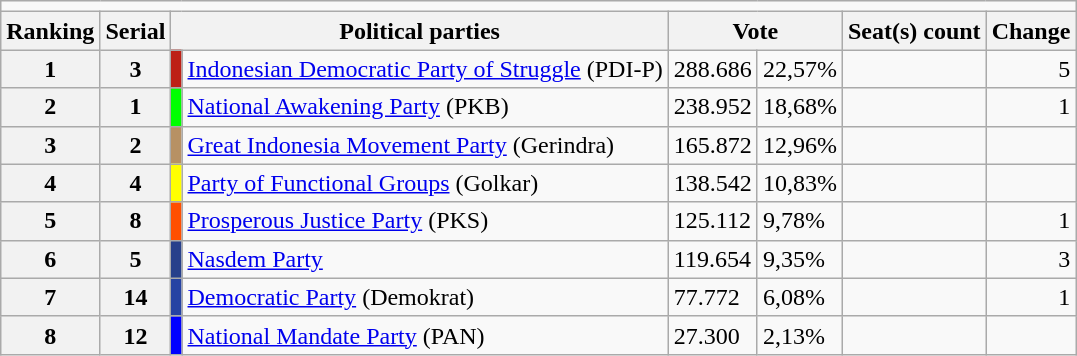<table class="wikitable sortable">
<tr>
<td colspan="8"></td>
</tr>
<tr>
<th>Ranking</th>
<th>Serial</th>
<th colspan="2">Political parties</th>
<th colspan="2">Vote</th>
<th>Seat(s) count</th>
<th>Change</th>
</tr>
<tr>
<th>1</th>
<th>3</th>
<td bgcolor=#BD2016></td>
<td><a href='#'>Indonesian Democratic Party of Struggle</a> (PDI-P)</td>
<td>288.686</td>
<td>22,57%</td>
<td></td>
<td align="right"> 5</td>
</tr>
<tr>
<th>2</th>
<th>1</th>
<td bgcolor=#00FF00></td>
<td><a href='#'>National Awakening Party</a> (PKB)</td>
<td>238.952</td>
<td>18,68%</td>
<td></td>
<td align="right"> 1</td>
</tr>
<tr>
<th>3</th>
<th>2</th>
<td bgcolor=#B79164></td>
<td><a href='#'>Great Indonesia Movement Party</a> (Gerindra)</td>
<td>165.872</td>
<td>12,96%</td>
<td></td>
<td align="right"></td>
</tr>
<tr>
<th>4</th>
<th>4</th>
<td bgcolor=#FFFF00></td>
<td><a href='#'>Party of Functional Groups</a> (Golkar)</td>
<td>138.542</td>
<td>10,83%</td>
<td></td>
<td align="right"></td>
</tr>
<tr>
<th>5</th>
<th>8</th>
<td bgcolor=#FF4F00></td>
<td><a href='#'>Prosperous Justice Party</a> (PKS)</td>
<td>125.112</td>
<td>9,78%</td>
<td></td>
<td align="right"> 1</td>
</tr>
<tr>
<th>6</th>
<th>5</th>
<td bgcolor=#27408B></td>
<td><a href='#'>Nasdem Party</a></td>
<td>119.654</td>
<td>9,35%</td>
<td></td>
<td align="right"> 3</td>
</tr>
<tr>
<th>7</th>
<th>14</th>
<td bgcolor=#2643A3></td>
<td><a href='#'>Democratic Party</a> (Demokrat)</td>
<td>77.772</td>
<td>6,08%</td>
<td></td>
<td align="right"> 1</td>
</tr>
<tr>
<th>8</th>
<th>12</th>
<td bgcolor=#0000FF></td>
<td><a href='#'>National Mandate Party</a> (PAN)</td>
<td>27.300</td>
<td>2,13%</td>
<td></td>
<td align="right"><br></td>
</tr>
</table>
